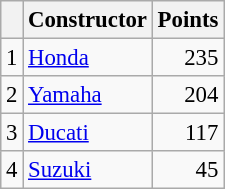<table class="wikitable" style="font-size: 95%;">
<tr>
<th></th>
<th>Constructor</th>
<th>Points</th>
</tr>
<tr>
<td align=center>1</td>
<td> <a href='#'>Honda</a></td>
<td align=right>235</td>
</tr>
<tr>
<td align=center>2</td>
<td> <a href='#'>Yamaha</a></td>
<td align=right>204</td>
</tr>
<tr>
<td align=center>3</td>
<td> <a href='#'>Ducati</a></td>
<td align=right>117</td>
</tr>
<tr>
<td align=center>4</td>
<td> <a href='#'>Suzuki</a></td>
<td align=right>45</td>
</tr>
</table>
